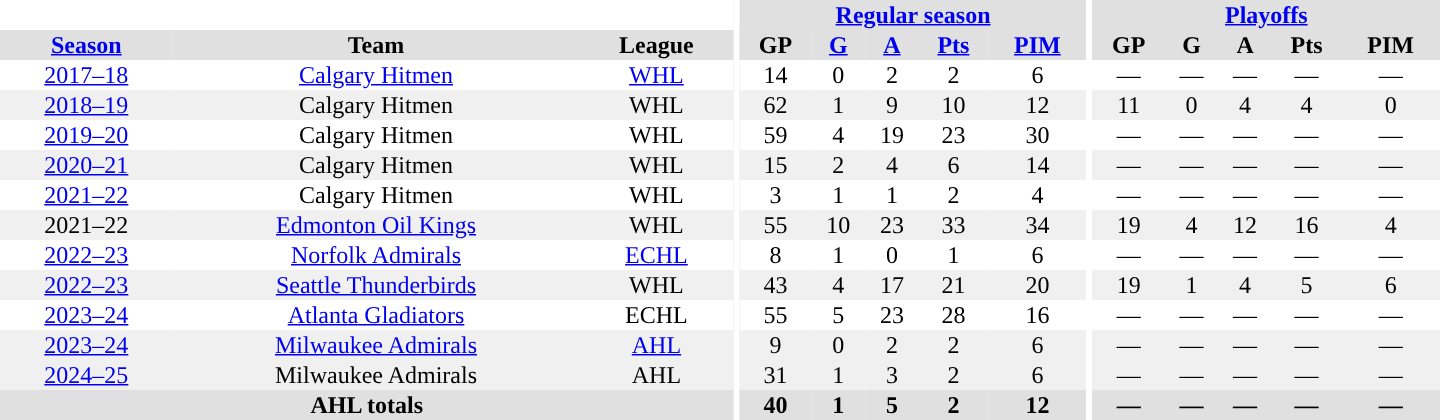<table border="0" cellpadding="1" cellspacing="0" style="text-align:center; width:60em">
<tr style="background:#e0e0e0;">
<th colspan="3" style="background:#fff;"></th>
<th rowspan="99" style="background:#fff;"></th>
<th colspan="5"><a href='#'>Regular season</a></th>
<th rowspan="99" style="background:#fff;"></th>
<th colspan="5"><a href='#'>Playoffs</a></th>
</tr>
<tr style="background:#e0e0e0;">
<th><a href='#'>Season</a></th>
<th>Team</th>
<th>League</th>
<th>GP</th>
<th><a href='#'>G</a></th>
<th><a href='#'>A</a></th>
<th><a href='#'>Pts</a></th>
<th><a href='#'>PIM</a></th>
<th>GP</th>
<th>G</th>
<th>A</th>
<th>Pts</th>
<th>PIM</th>
</tr>
<tr style="text-align:center;">
<td><a href='#'>2017–18</a></td>
<td><a href='#'>Calgary Hitmen</a></td>
<td><a href='#'>WHL</a></td>
<td>14</td>
<td>0</td>
<td>2</td>
<td>2</td>
<td>6</td>
<td>—</td>
<td>—</td>
<td>—</td>
<td>—</td>
<td>—</td>
</tr>
<tr style="text-align:center; background:#f0f0f0;">
<td><a href='#'>2018–19</a></td>
<td>Calgary Hitmen</td>
<td>WHL</td>
<td>62</td>
<td>1</td>
<td>9</td>
<td>10</td>
<td>12</td>
<td>11</td>
<td>0</td>
<td>4</td>
<td>4</td>
<td>0</td>
</tr>
<tr style="text-align:center;">
<td><a href='#'>2019–20</a></td>
<td>Calgary Hitmen</td>
<td>WHL</td>
<td>59</td>
<td>4</td>
<td>19</td>
<td>23</td>
<td>30</td>
<td>—</td>
<td>—</td>
<td>—</td>
<td>—</td>
<td>—</td>
</tr>
<tr style="text-align:center; background:#f0f0f0;">
<td><a href='#'>2020–21</a></td>
<td>Calgary Hitmen</td>
<td>WHL</td>
<td>15</td>
<td>2</td>
<td>4</td>
<td>6</td>
<td>14</td>
<td>—</td>
<td>—</td>
<td>—</td>
<td>—</td>
<td>—</td>
</tr>
<tr style="text-align:center;">
<td><a href='#'>2021–22</a></td>
<td>Calgary Hitmen</td>
<td>WHL</td>
<td>3</td>
<td>1</td>
<td>1</td>
<td>2</td>
<td>4</td>
<td>—</td>
<td>—</td>
<td>—</td>
<td>—</td>
<td>—</td>
</tr>
<tr style="text-align:center; background:#f0f0f0;">
<td>2021–22</td>
<td><a href='#'>Edmonton Oil Kings</a></td>
<td>WHL</td>
<td>55</td>
<td>10</td>
<td>23</td>
<td>33</td>
<td>34</td>
<td>19</td>
<td>4</td>
<td>12</td>
<td>16</td>
<td>4</td>
</tr>
<tr style="text-align:center;">
<td><a href='#'>2022–23</a></td>
<td><a href='#'>Norfolk Admirals</a></td>
<td><a href='#'>ECHL</a></td>
<td>8</td>
<td>1</td>
<td>0</td>
<td>1</td>
<td>6</td>
<td>—</td>
<td>—</td>
<td>—</td>
<td>—</td>
<td>—</td>
</tr>
<tr style="text-align:center; background:#f0f0f0;">
<td><a href='#'>2022–23</a></td>
<td><a href='#'>Seattle Thunderbirds</a></td>
<td>WHL</td>
<td>43</td>
<td>4</td>
<td>17</td>
<td>21</td>
<td>20</td>
<td>19</td>
<td>1</td>
<td>4</td>
<td>5</td>
<td>6</td>
</tr>
<tr style="text-align:center;">
<td><a href='#'>2023–24</a></td>
<td><a href='#'>Atlanta Gladiators</a></td>
<td>ECHL</td>
<td>55</td>
<td>5</td>
<td>23</td>
<td>28</td>
<td>16</td>
<td>—</td>
<td>—</td>
<td>—</td>
<td>—</td>
<td>—</td>
</tr>
<tr style="text-align:center; background:#f0f0f0;">
<td><a href='#'>2023–24</a></td>
<td><a href='#'>Milwaukee Admirals</a></td>
<td><a href='#'>AHL</a></td>
<td>9</td>
<td>0</td>
<td>2</td>
<td>2</td>
<td>6</td>
<td>—</td>
<td>—</td>
<td>—</td>
<td>—</td>
<td>—</td>
</tr>
<tr style="text-align:center; background:#f0f0f0;">
<td><a href='#'>2024–25</a></td>
<td>Milwaukee Admirals</td>
<td>AHL</td>
<td>31</td>
<td>1</td>
<td>3</td>
<td>2</td>
<td>6</td>
<td>—</td>
<td>—</td>
<td>—</td>
<td>—</td>
<td>—</td>
</tr>
<tr style="background:#e0e0e0;">
<th colspan="3">AHL totals</th>
<th>40</th>
<th>1</th>
<th>5</th>
<th>2</th>
<th>12</th>
<th>—</th>
<th>—</th>
<th>—</th>
<th>—</th>
<th>—</th>
</tr>
</table>
